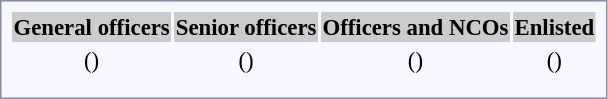<table style="border:1px solid #8888aa; background:#f7f8ff; padding:5px; font-size:95%; margin:0 12px 12px 0;">
<tr style="background:#ccc;">
<th>General officers</th>
<th>Senior officers</th>
<th>Officers and NCOs</th>
<th>Enlisted</th>
</tr>
<tr align="center">
<td>()</td>
<td>()</td>
<td>()</td>
<td>()</td>
</tr>
<tr>
<td style="text-align:center;"></td>
<td style="text-align:center;"></td>
<td style="text-align:center;"></td>
<td style="text-align:center;"></td>
</tr>
<tr>
<td colspan=10></td>
</tr>
</table>
